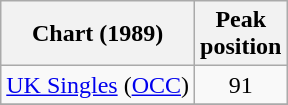<table class="wikitable sortable">
<tr>
<th align="left">Chart (1989)</th>
<th align="center">Peak<br>position</th>
</tr>
<tr>
<td align="left"><a href='#'>UK Singles</a> (<a href='#'>OCC</a>)</td>
<td align="center">91</td>
</tr>
<tr>
</tr>
</table>
